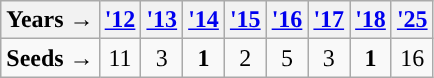<table class="wikitable">
<tr>
<th>Years →</th>
<th><a href='#'>'12</a></th>
<th><a href='#'>'13</a></th>
<th><a href='#'>'14</a></th>
<th><a href='#'>'15</a></th>
<th><a href='#'>'16</a></th>
<th><a href='#'>'17</a></th>
<th><a href='#'>'18</a></th>
<th><a href='#'>'25</a></th>
</tr>
<tr align=center>
<td style="text-align:left; "><strong>Seeds →</strong></td>
<td>11</td>
<td>3</td>
<td><strong>1</strong></td>
<td>2</td>
<td>5</td>
<td>3</td>
<td><strong>1</strong></td>
<td>16</td>
</tr>
</table>
